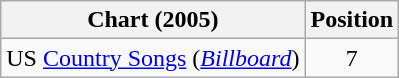<table class="wikitable sortable">
<tr>
<th scope="col">Chart (2005)</th>
<th scope="col">Position</th>
</tr>
<tr>
<td>US <a href='#'>Country Songs</a> (<em><a href='#'>Billboard</a></em>)</td>
<td align="center">7</td>
</tr>
</table>
